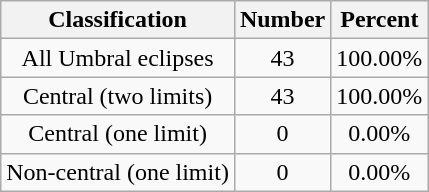<table class="wikitable sortable">
<tr align=center>
<th>Classification</th>
<th>Number</th>
<th>Percent</th>
</tr>
<tr align=center>
<td>All Umbral eclipses</td>
<td>43</td>
<td>100.00%</td>
</tr>
<tr align=center>
<td>Central (two limits)</td>
<td>43</td>
<td>100.00%</td>
</tr>
<tr align=center>
<td>Central (one limit)</td>
<td>0</td>
<td>0.00%</td>
</tr>
<tr align=center>
<td>Non-central (one limit)</td>
<td>0</td>
<td>0.00%</td>
</tr>
</table>
